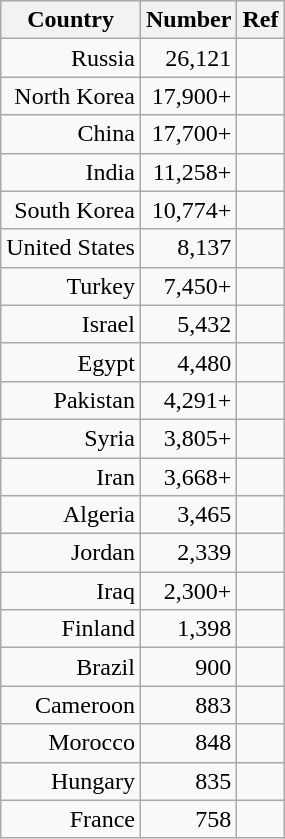<table class="wikitable sortable" style=text-align:right;>
<tr>
<th>Country</th>
<th scope=col class=unsortable>Number</th>
<th scope=col class=unsortable>Ref</th>
</tr>
<tr>
<td>Russia</td>
<td>26,121</td>
<td></td>
</tr>
<tr>
<td>North Korea</td>
<td>17,900+</td>
<td></td>
</tr>
<tr>
<td>China</td>
<td>17,700+</td>
<td></td>
</tr>
<tr>
<td>India</td>
<td>11,258+</td>
<td></td>
</tr>
<tr>
<td>South Korea</td>
<td>10,774+</td>
<td></td>
</tr>
<tr>
<td>United States</td>
<td>8,137</td>
<td></td>
</tr>
<tr>
<td>Turkey</td>
<td>7,450+</td>
<td></td>
</tr>
<tr>
<td>Israel</td>
<td>5,432</td>
<td></td>
</tr>
<tr>
<td>Egypt</td>
<td>4,480</td>
<td></td>
</tr>
<tr>
<td>Pakistan</td>
<td>4,291+</td>
<td></td>
</tr>
<tr>
<td>Syria</td>
<td>3,805+</td>
<td></td>
</tr>
<tr>
<td>Iran</td>
<td>3,668+</td>
<td></td>
</tr>
<tr>
<td>Algeria</td>
<td>3,465</td>
<td></td>
</tr>
<tr>
<td>Jordan</td>
<td>2,339</td>
<td></td>
</tr>
<tr>
<td>Iraq</td>
<td>2,300+</td>
<td></td>
</tr>
<tr>
<td>Finland</td>
<td>1,398</td>
<td></td>
</tr>
<tr>
<td>Brazil</td>
<td>900</td>
<td></td>
</tr>
<tr>
<td>Cameroon</td>
<td>883</td>
<td></td>
</tr>
<tr>
<td>Morocco</td>
<td>848</td>
<td></td>
</tr>
<tr>
<td>Hungary</td>
<td>835</td>
<td></td>
</tr>
<tr>
<td>France</td>
<td>758</td>
<td></td>
</tr>
</table>
